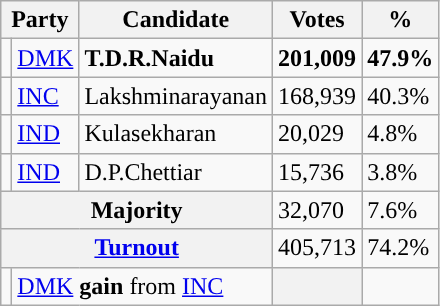<table class="wikitable">
<tr>
<th colspan="2">Party</th>
<th>Candidate</th>
<th>Votes</th>
<th>%</th>
</tr>
<tr>
<td></td>
<td><a href='#'>DMK</a></td>
<td><strong>T.D.R.Naidu</strong></td>
<td><strong>201,009</strong></td>
<td><strong>47.9%</strong></td>
</tr>
<tr>
<td></td>
<td><a href='#'>INC</a></td>
<td>Lakshminarayanan</td>
<td>168,939</td>
<td>40.3%</td>
</tr>
<tr>
<td></td>
<td><a href='#'>IND</a></td>
<td>Kulasekharan</td>
<td>20,029</td>
<td>4.8%</td>
</tr>
<tr>
<td></td>
<td><a href='#'>IND</a></td>
<td>D.P.Chettiar</td>
<td>15,736</td>
<td>3.8%</td>
</tr>
<tr>
<th colspan="3">Majority</th>
<td>32,070</td>
<td>7.6%</td>
</tr>
<tr>
<th colspan="3"><a href='#'>Turnout</a></th>
<td>405,713</td>
<td>74.2%</td>
</tr>
<tr>
<td></td>
<td colspan="2"><a href='#'>DMK</a> <strong>gain</strong> from <a href='#'>INC</a></td>
<th></th>
<td></td>
</tr>
</table>
